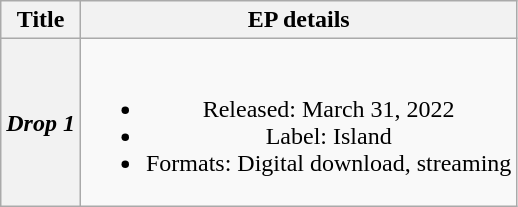<table class="wikitable plainrowheaders" style="text-align:center;">
<tr>
<th>Title</th>
<th>EP details</th>
</tr>
<tr>
<th scope="row"><em>Drop 1</em></th>
<td><br><ul><li>Released: March 31, 2022</li><li>Label: Island</li><li>Formats: Digital download, streaming</li></ul></td>
</tr>
</table>
